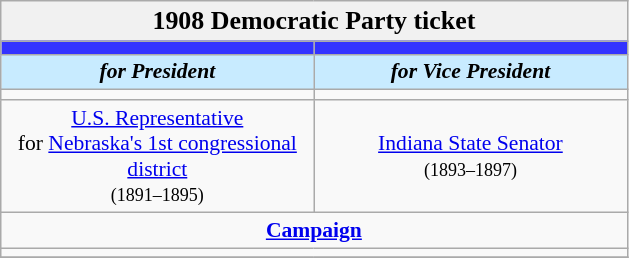<table class="wikitable" style="font-size:90%; text-align:center;">
<tr>
<td style="background:#f1f1f1;" colspan="30"><big><strong>1908 Democratic Party ticket </strong></big></td>
</tr>
<tr>
<th style="width:3em; font-size:135%; background:#3333FF; width:200px;"><a href='#'></a></th>
<th style="width:3em; font-size:135%; background:#3333FF; width:200px;"><a href='#'></a></th>
</tr>
<tr>
<td style="width:3em; font-size:100%; color:#000; background:#C8EBFF; width:200px;"><strong><em>for President</em></strong></td>
<td style="width:3em; font-size:100%; color:#000; background:#C8EBFF; width:200px;"><strong><em>for Vice President</em></strong></td>
</tr>
<tr>
<td></td>
<td></td>
</tr>
<tr>
<td><a href='#'>U.S. Representative</a><br>for <a href='#'>Nebraska's 1st congressional district</a><br><small>(1891–1895)</small></td>
<td><a href='#'>Indiana State Senator</a><br><small>(1893–1897)</small></td>
</tr>
<tr>
<td colspan=2><a href='#'><strong>Campaign</strong></a></td>
</tr>
<tr>
<td colspan=2></td>
</tr>
<tr>
</tr>
</table>
